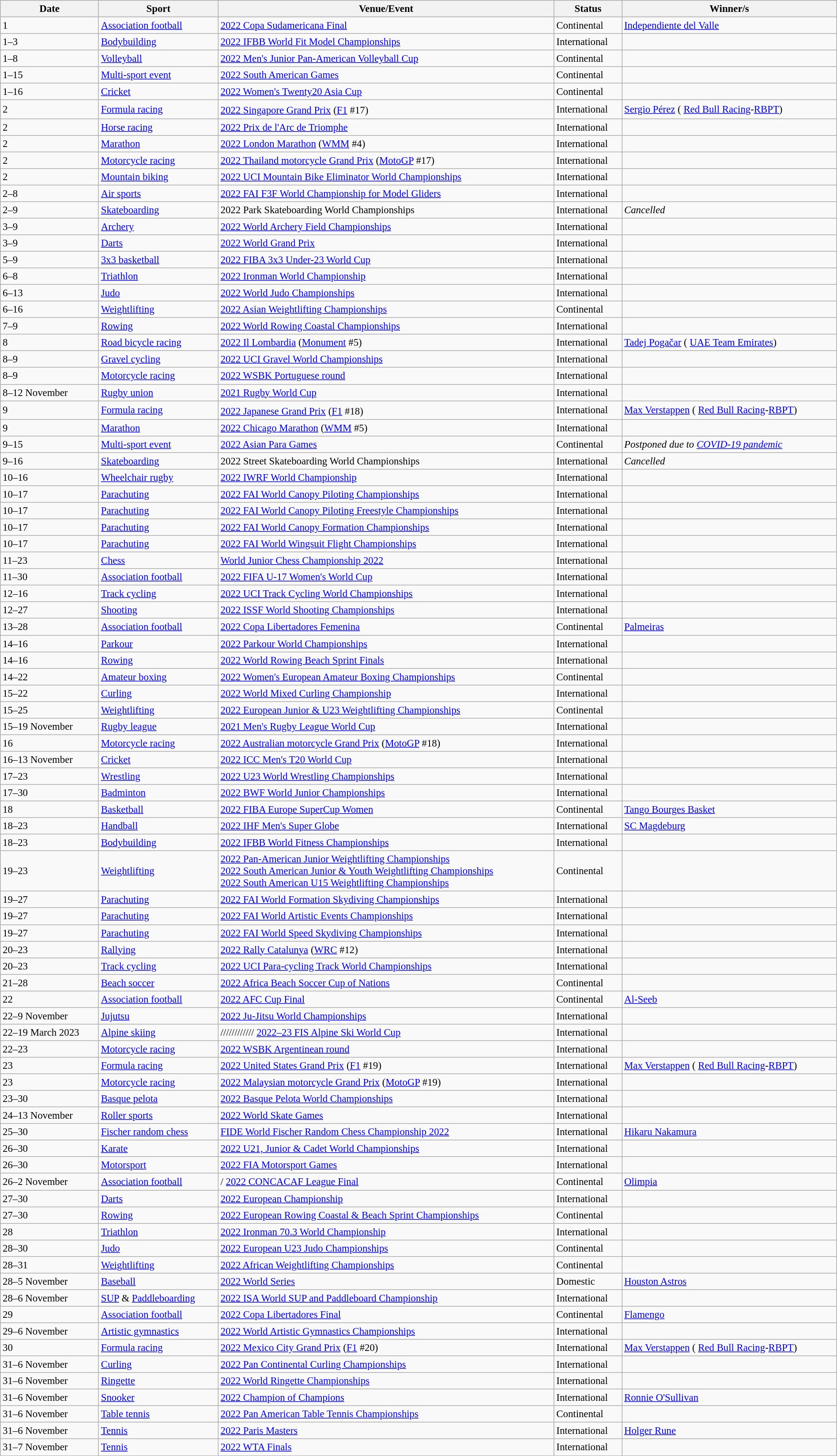<table class="wikitable source" style="font-size:95%; width: 100%">
<tr>
<th>Date</th>
<th>Sport</th>
<th>Venue/Event</th>
<th>Status</th>
<th>Winner/s</th>
</tr>
<tr>
<td>1</td>
<td><a href='#'>Association football</a></td>
<td> <a href='#'>2022 Copa Sudamericana Final</a></td>
<td>Continental</td>
<td> <a href='#'>Independiente del Valle</a></td>
</tr>
<tr>
<td>1–3</td>
<td><a href='#'>Bodybuilding</a></td>
<td> <a href='#'>2022 IFBB World Fit Model Championships</a></td>
<td>International</td>
<td></td>
</tr>
<tr>
<td>1–8</td>
<td><a href='#'>Volleyball</a></td>
<td> <a href='#'>2022 Men's Junior Pan-American Volleyball Cup</a></td>
<td>Continental</td>
<td></td>
</tr>
<tr>
<td>1–15</td>
<td><a href='#'>Multi-sport event</a></td>
<td> <a href='#'>2022 South American Games</a></td>
<td>Continental</td>
<td></td>
</tr>
<tr>
<td>1–16</td>
<td><a href='#'>Cricket</a></td>
<td> <a href='#'>2022 Women's Twenty20 Asia Cup</a></td>
<td>Continental</td>
<td></td>
</tr>
<tr>
<td>2</td>
<td><a href='#'>Formula racing</a></td>
<td> <a href='#'>2022 Singapore Grand Prix</a><sup></sup> (<a href='#'>F1</a> #17)</td>
<td>International</td>
<td> <a href='#'>Sergio Pérez</a> ( <a href='#'>Red Bull Racing</a>-<a href='#'>RBPT</a>)</td>
</tr>
<tr>
<td>2</td>
<td><a href='#'>Horse racing</a></td>
<td> <a href='#'>2022 Prix de l'Arc de Triomphe</a></td>
<td>International</td>
<td></td>
</tr>
<tr>
<td>2</td>
<td><a href='#'>Marathon</a></td>
<td> <a href='#'>2022 London Marathon</a> (<a href='#'>WMM</a> #4)</td>
<td>International</td>
<td></td>
</tr>
<tr>
<td>2</td>
<td><a href='#'>Motorcycle racing</a></td>
<td> <a href='#'>2022 Thailand motorcycle Grand Prix</a> (<a href='#'>MotoGP</a> #17)</td>
<td>International</td>
<td></td>
</tr>
<tr>
<td>2</td>
<td><a href='#'>Mountain biking</a></td>
<td> <a href='#'>2022 UCI Mountain Bike Eliminator World Championships</a></td>
<td>International</td>
<td></td>
</tr>
<tr>
<td>2–8</td>
<td><a href='#'>Air sports</a></td>
<td> <a href='#'>2022 FAI F3F World Championship for Model Gliders</a></td>
<td>International</td>
<td></td>
</tr>
<tr>
<td>2–9</td>
<td><a href='#'>Skateboarding</a></td>
<td> 2022 Park Skateboarding World Championships</td>
<td>International</td>
<td><em>Cancelled</em></td>
</tr>
<tr>
<td>3–9</td>
<td><a href='#'>Archery</a></td>
<td> <a href='#'>2022 World Archery Field Championships</a></td>
<td>International</td>
<td></td>
</tr>
<tr>
<td>3–9</td>
<td><a href='#'>Darts</a></td>
<td> <a href='#'>2022 World Grand Prix</a></td>
<td>International</td>
<td></td>
</tr>
<tr>
<td>5–9</td>
<td><a href='#'>3x3 basketball</a></td>
<td> <a href='#'>2022 FIBA 3x3 Under-23 World Cup</a></td>
<td>International</td>
<td></td>
</tr>
<tr>
<td>6–8</td>
<td><a href='#'>Triathlon</a></td>
<td> <a href='#'>2022 Ironman World Championship</a></td>
<td>International</td>
<td></td>
</tr>
<tr>
<td>6–13</td>
<td><a href='#'>Judo</a></td>
<td> <a href='#'>2022 World Judo Championships</a></td>
<td>International</td>
<td></td>
</tr>
<tr>
<td>6–16</td>
<td><a href='#'>Weightlifting</a></td>
<td> <a href='#'>2022 Asian Weightlifting Championships</a></td>
<td>Continental</td>
<td></td>
</tr>
<tr>
<td>7–9</td>
<td><a href='#'>Rowing</a></td>
<td> <a href='#'>2022 World Rowing Coastal Championships</a></td>
<td>International</td>
<td></td>
</tr>
<tr>
<td>8</td>
<td><a href='#'>Road bicycle racing</a></td>
<td> <a href='#'>2022 Il Lombardia</a> (<a href='#'>Monument</a> #5)</td>
<td>International</td>
<td> <a href='#'>Tadej Pogačar</a> ( <a href='#'>UAE Team Emirates</a>)</td>
</tr>
<tr>
<td>8–9</td>
<td><a href='#'>Gravel cycling</a></td>
<td> <a href='#'>2022 UCI Gravel World Championships</a></td>
<td>International</td>
<td></td>
</tr>
<tr>
<td>8–9</td>
<td><a href='#'>Motorcycle racing</a></td>
<td> <a href='#'>2022 WSBK Portuguese round</a></td>
<td>International</td>
<td></td>
</tr>
<tr>
<td>8–12 November</td>
<td><a href='#'>Rugby union</a></td>
<td> <a href='#'>2021 Rugby World Cup</a></td>
<td>International</td>
<td></td>
</tr>
<tr>
<td>9</td>
<td><a href='#'>Formula racing</a></td>
<td> <a href='#'>2022 Japanese Grand Prix</a><sup></sup> (<a href='#'>F1</a> #18)</td>
<td>International</td>
<td> <a href='#'>Max Verstappen</a> ( <a href='#'>Red Bull Racing</a>-<a href='#'>RBPT</a>)</td>
</tr>
<tr>
<td>9</td>
<td><a href='#'>Marathon</a></td>
<td> <a href='#'>2022 Chicago Marathon</a> (<a href='#'>WMM</a> #5)</td>
<td>International</td>
<td></td>
</tr>
<tr>
<td>9–15</td>
<td><a href='#'>Multi-sport event</a></td>
<td> <a href='#'>2022 Asian Para Games</a></td>
<td>Continental</td>
<td><em>Postponed due to <a href='#'>COVID-19 pandemic</a></em></td>
</tr>
<tr>
<td>9–16</td>
<td><a href='#'>Skateboarding</a></td>
<td> 2022 Street Skateboarding World Championships</td>
<td>International</td>
<td><em>Cancelled</em></td>
</tr>
<tr>
<td>10–16</td>
<td><a href='#'>Wheelchair rugby</a></td>
<td> <a href='#'>2022 IWRF World Championship</a></td>
<td>International</td>
<td></td>
</tr>
<tr>
<td>10–17</td>
<td><a href='#'>Parachuting</a></td>
<td> <a href='#'>2022 FAI World Canopy Piloting Championships</a></td>
<td>International</td>
<td></td>
</tr>
<tr>
<td>10–17</td>
<td><a href='#'>Parachuting</a></td>
<td> <a href='#'>2022 FAI World Canopy Piloting Freestyle Championships</a></td>
<td>International</td>
<td></td>
</tr>
<tr>
<td>10–17</td>
<td><a href='#'>Parachuting</a></td>
<td> <a href='#'>2022 FAI World Canopy Formation Championships</a></td>
<td>International</td>
<td></td>
</tr>
<tr>
<td>10–17</td>
<td><a href='#'>Parachuting</a></td>
<td> <a href='#'>2022 FAI World Wingsuit Flight Championships</a></td>
<td>International</td>
<td></td>
</tr>
<tr>
<td>11–23</td>
<td><a href='#'>Chess</a></td>
<td> <a href='#'>World Junior Chess Championship 2022</a></td>
<td>International</td>
<td></td>
</tr>
<tr>
<td>11–30</td>
<td><a href='#'>Association football</a></td>
<td> <a href='#'>2022 FIFA U-17 Women's World Cup</a></td>
<td>International</td>
<td></td>
</tr>
<tr>
<td>12–16</td>
<td><a href='#'>Track cycling</a></td>
<td> <a href='#'>2022 UCI Track Cycling World Championships</a></td>
<td>International</td>
<td></td>
</tr>
<tr>
<td>12–27</td>
<td><a href='#'>Shooting</a></td>
<td> <a href='#'>2022 ISSF World Shooting Championships</a></td>
<td>International</td>
<td></td>
</tr>
<tr>
<td>13–28</td>
<td><a href='#'>Association football</a></td>
<td> <a href='#'>2022 Copa Libertadores Femenina</a></td>
<td>Continental</td>
<td> <a href='#'>Palmeiras</a></td>
</tr>
<tr>
<td>14–16</td>
<td><a href='#'>Parkour</a></td>
<td> <a href='#'>2022 Parkour World Championships</a></td>
<td>International</td>
<td></td>
</tr>
<tr>
<td>14–16</td>
<td><a href='#'>Rowing</a></td>
<td> <a href='#'>2022 World Rowing Beach Sprint Finals</a></td>
<td>International</td>
<td></td>
</tr>
<tr>
<td>14–22</td>
<td><a href='#'>Amateur boxing</a></td>
<td> <a href='#'>2022 Women's European Amateur Boxing Championships</a></td>
<td>Continental</td>
<td></td>
</tr>
<tr>
<td>15–22</td>
<td><a href='#'>Curling</a></td>
<td> <a href='#'>2022 World Mixed Curling Championship</a></td>
<td>International</td>
<td></td>
</tr>
<tr>
<td>15–25</td>
<td><a href='#'>Weightlifting</a></td>
<td> <a href='#'>2022 European Junior & U23 Weightlifting Championships</a></td>
<td>Continental</td>
<td></td>
</tr>
<tr>
<td>15–19 November</td>
<td><a href='#'>Rugby league</a></td>
<td> <a href='#'>2021 Men's Rugby League World Cup</a></td>
<td>International</td>
<td></td>
</tr>
<tr>
<td>16</td>
<td><a href='#'>Motorcycle racing</a></td>
<td> <a href='#'>2022 Australian motorcycle Grand Prix</a> (<a href='#'>MotoGP</a> #18)</td>
<td>International</td>
<td></td>
</tr>
<tr>
<td>16–13 November</td>
<td><a href='#'>Cricket</a></td>
<td> <a href='#'>2022 ICC Men's T20 World Cup</a></td>
<td>International</td>
<td></td>
</tr>
<tr>
<td>17–23</td>
<td><a href='#'>Wrestling</a></td>
<td> <a href='#'>2022 U23 World Wrestling Championships</a></td>
<td>International</td>
<td></td>
</tr>
<tr>
<td>17–30</td>
<td><a href='#'>Badminton</a></td>
<td> <a href='#'>2022 BWF World Junior Championships</a></td>
<td>International</td>
<td></td>
</tr>
<tr>
<td>18</td>
<td><a href='#'>Basketball</a></td>
<td> <a href='#'>2022 FIBA Europe SuperCup Women</a></td>
<td>Continental</td>
<td> <a href='#'>Tango Bourges Basket</a></td>
</tr>
<tr>
<td>18–23</td>
<td><a href='#'>Handball</a></td>
<td> <a href='#'>2022 IHF Men's Super Globe</a></td>
<td>International</td>
<td> <a href='#'>SC Magdeburg</a></td>
</tr>
<tr>
<td>18–23</td>
<td><a href='#'>Bodybuilding</a></td>
<td> <a href='#'>2022 IFBB World Fitness Championships</a></td>
<td>International</td>
<td></td>
</tr>
<tr>
<td>19–23</td>
<td><a href='#'>Weightlifting</a></td>
<td> <a href='#'>2022 Pan-American Junior Weightlifting Championships</a><br> <a href='#'>2022 South American Junior & Youth Weightlifting Championships</a><br> <a href='#'>2022 South American U15 Weightlifting Championships</a></td>
<td>Continental</td>
<td></td>
</tr>
<tr>
<td>19–27</td>
<td><a href='#'>Parachuting</a></td>
<td> <a href='#'>2022 FAI World Formation Skydiving Championships</a></td>
<td>International</td>
<td></td>
</tr>
<tr>
<td>19–27</td>
<td><a href='#'>Parachuting</a></td>
<td> <a href='#'>2022 FAI World Artistic Events Championships</a></td>
<td>International</td>
<td></td>
</tr>
<tr>
<td>19–27</td>
<td><a href='#'>Parachuting</a></td>
<td> <a href='#'>2022 FAI World Speed Skydiving Championships</a></td>
<td>International</td>
<td></td>
</tr>
<tr>
<td>20–23</td>
<td><a href='#'>Rallying</a></td>
<td> <a href='#'>2022 Rally Catalunya</a> (<a href='#'>WRC</a> #12)</td>
<td>International</td>
<td></td>
</tr>
<tr>
<td>20–23</td>
<td><a href='#'>Track cycling</a></td>
<td> <a href='#'>2022 UCI Para-cycling Track World Championships</a></td>
<td>International</td>
<td></td>
</tr>
<tr>
<td>21–28</td>
<td><a href='#'>Beach soccer</a></td>
<td> <a href='#'>2022 Africa Beach Soccer Cup of Nations</a></td>
<td>Continental</td>
<td></td>
</tr>
<tr>
<td>22</td>
<td><a href='#'>Association football</a></td>
<td> <a href='#'>2022 AFC Cup Final</a></td>
<td>Continental</td>
<td> <a href='#'>Al-Seeb</a></td>
</tr>
<tr>
<td>22–9 November</td>
<td><a href='#'>Jujutsu</a></td>
<td> <a href='#'>2022 Ju-Jitsu World Championships</a></td>
<td>International</td>
<td></td>
</tr>
<tr>
<td>22–19 March 2023</td>
<td><a href='#'>Alpine skiing</a></td>
<td>//////////// <a href='#'>2022–23 FIS Alpine Ski World Cup</a></td>
<td>International</td>
<td></td>
</tr>
<tr>
<td>22–23</td>
<td><a href='#'>Motorcycle racing</a></td>
<td> <a href='#'>2022 WSBK Argentinean round</a></td>
<td>International</td>
<td></td>
</tr>
<tr>
<td>23</td>
<td><a href='#'>Formula racing</a></td>
<td> <a href='#'>2022 United States Grand Prix</a> (<a href='#'>F1</a> #19)</td>
<td>International</td>
<td> <a href='#'>Max Verstappen</a> ( <a href='#'>Red Bull Racing</a>-<a href='#'>RBPT</a>)</td>
</tr>
<tr>
<td>23</td>
<td><a href='#'>Motorcycle racing</a></td>
<td> <a href='#'>2022 Malaysian motorcycle Grand Prix</a> (<a href='#'>MotoGP</a> #19)</td>
<td>International</td>
<td></td>
</tr>
<tr>
<td>23–30</td>
<td><a href='#'>Basque pelota</a></td>
<td> <a href='#'>2022 Basque Pelota World Championships</a></td>
<td>International</td>
<td></td>
</tr>
<tr>
<td>24–13 November</td>
<td><a href='#'>Roller sports</a></td>
<td> <a href='#'>2022 World Skate Games</a></td>
<td>International</td>
<td></td>
</tr>
<tr>
<td>25–30</td>
<td><a href='#'>Fischer random chess</a></td>
<td> <a href='#'>FIDE World Fischer Random Chess Championship 2022</a></td>
<td>International</td>
<td> <a href='#'>Hikaru Nakamura</a></td>
</tr>
<tr>
<td>26–30</td>
<td><a href='#'>Karate</a></td>
<td> <a href='#'>2022 U21, Junior & Cadet World Championships</a></td>
<td>International</td>
<td></td>
</tr>
<tr>
<td>26–30</td>
<td><a href='#'>Motorsport</a></td>
<td> <a href='#'>2022 FIA Motorsport Games</a></td>
<td>International</td>
<td></td>
</tr>
<tr>
<td>26–2 November</td>
<td><a href='#'>Association football</a></td>
<td>/ <a href='#'>2022 CONCACAF League Final</a></td>
<td>Continental</td>
<td> <a href='#'>Olimpia</a></td>
</tr>
<tr>
<td>27–30</td>
<td><a href='#'>Darts</a></td>
<td> <a href='#'>2022 European Championship</a></td>
<td>International</td>
<td></td>
</tr>
<tr>
<td>27–30</td>
<td><a href='#'>Rowing</a></td>
<td> <a href='#'>2022 European Rowing Coastal & Beach Sprint Championships</a></td>
<td>Continental</td>
<td></td>
</tr>
<tr>
<td>28</td>
<td><a href='#'>Triathlon</a></td>
<td> <a href='#'>2022 Ironman 70.3 World Championship</a></td>
<td>International</td>
<td></td>
</tr>
<tr>
<td>28–30</td>
<td><a href='#'>Judo</a></td>
<td> <a href='#'>2022 European U23 Judo Championships</a></td>
<td>Continental</td>
<td></td>
</tr>
<tr>
<td>28–31</td>
<td><a href='#'>Weightlifting</a></td>
<td> <a href='#'>2022 African Weightlifting Championships</a></td>
<td>Continental</td>
<td></td>
</tr>
<tr>
<td>28–5 November</td>
<td><a href='#'>Baseball</a></td>
<td> <a href='#'>2022 World Series</a></td>
<td>Domestic</td>
<td> <a href='#'>Houston Astros</a></td>
</tr>
<tr>
<td>28–6 November</td>
<td><a href='#'>SUP</a> & <a href='#'>Paddleboarding</a></td>
<td> <a href='#'>2022 ISA World SUP and Paddleboard Championship</a></td>
<td>International</td>
<td></td>
</tr>
<tr>
<td>29</td>
<td><a href='#'>Association football</a></td>
<td> <a href='#'>2022 Copa Libertadores Final</a></td>
<td>Continental</td>
<td> <a href='#'>Flamengo</a></td>
</tr>
<tr>
<td>29–6 November</td>
<td><a href='#'>Artistic gymnastics</a></td>
<td> <a href='#'>2022 World Artistic Gymnastics Championships</a></td>
<td>International</td>
<td></td>
</tr>
<tr>
<td>30</td>
<td><a href='#'>Formula racing</a></td>
<td> <a href='#'>2022 Mexico City Grand Prix</a> (<a href='#'>F1</a> #20)</td>
<td>International</td>
<td> <a href='#'>Max Verstappen</a> ( <a href='#'>Red Bull Racing</a>-<a href='#'>RBPT</a>)</td>
</tr>
<tr>
<td>31–6 November</td>
<td><a href='#'>Curling</a></td>
<td> <a href='#'>2022 Pan Continental Curling Championships</a></td>
<td>International</td>
<td></td>
</tr>
<tr>
<td>31–6 November</td>
<td><a href='#'>Ringette</a></td>
<td> <a href='#'>2022 World Ringette Championships</a></td>
<td>International</td>
<td></td>
</tr>
<tr>
<td>31–6 November</td>
<td><a href='#'>Snooker</a></td>
<td> <a href='#'>2022 Champion of Champions</a></td>
<td>International</td>
<td> <a href='#'>Ronnie O'Sullivan</a></td>
</tr>
<tr>
<td>31–6 November</td>
<td><a href='#'>Table tennis</a></td>
<td> <a href='#'>2022 Pan American Table Tennis Championships</a></td>
<td>Continental</td>
<td></td>
</tr>
<tr>
<td>31–6 November</td>
<td><a href='#'>Tennis</a></td>
<td> <a href='#'>2022 Paris Masters</a></td>
<td>International</td>
<td> <a href='#'>Holger Rune</a></td>
</tr>
<tr>
<td>31–7 November</td>
<td><a href='#'>Tennis</a></td>
<td> <a href='#'>2022 WTA Finals</a></td>
<td>International</td>
<td></td>
</tr>
</table>
